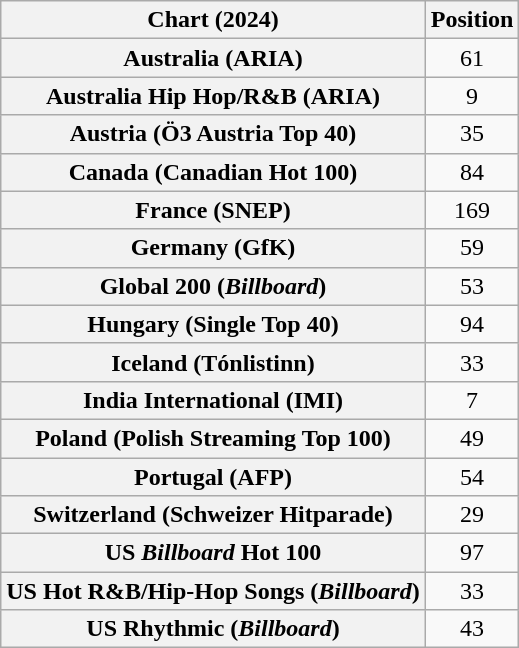<table class="wikitable sortable plainrowheaders" style="text-align:center">
<tr>
<th scope="col">Chart (2024)</th>
<th scope="col">Position</th>
</tr>
<tr>
<th scope="row">Australia (ARIA)</th>
<td>61</td>
</tr>
<tr>
<th scope="row">Australia Hip Hop/R&B (ARIA)</th>
<td>9</td>
</tr>
<tr>
<th scope="row">Austria (Ö3 Austria Top 40)</th>
<td>35</td>
</tr>
<tr>
<th scope="row">Canada (Canadian Hot 100)</th>
<td>84</td>
</tr>
<tr>
<th scope="row">France (SNEP)</th>
<td>169</td>
</tr>
<tr>
<th scope="row">Germany (GfK)</th>
<td>59</td>
</tr>
<tr>
<th scope="row">Global 200 (<em>Billboard</em>)</th>
<td>53</td>
</tr>
<tr>
<th scope="row">Hungary (Single Top 40)</th>
<td>94</td>
</tr>
<tr>
<th scope="row">Iceland (Tónlistinn)</th>
<td>33</td>
</tr>
<tr>
<th scope="row">India International (IMI)</th>
<td>7</td>
</tr>
<tr>
<th scope="row">Poland (Polish Streaming Top 100)</th>
<td>49</td>
</tr>
<tr>
<th scope="row">Portugal (AFP)</th>
<td>54</td>
</tr>
<tr>
<th scope="row">Switzerland (Schweizer Hitparade)</th>
<td>29</td>
</tr>
<tr>
<th scope="row">US <em>Billboard</em> Hot 100</th>
<td>97</td>
</tr>
<tr>
<th scope="row">US Hot R&B/Hip-Hop Songs (<em>Billboard</em>)</th>
<td>33</td>
</tr>
<tr>
<th scope="row">US Rhythmic (<em>Billboard</em>)</th>
<td>43</td>
</tr>
</table>
